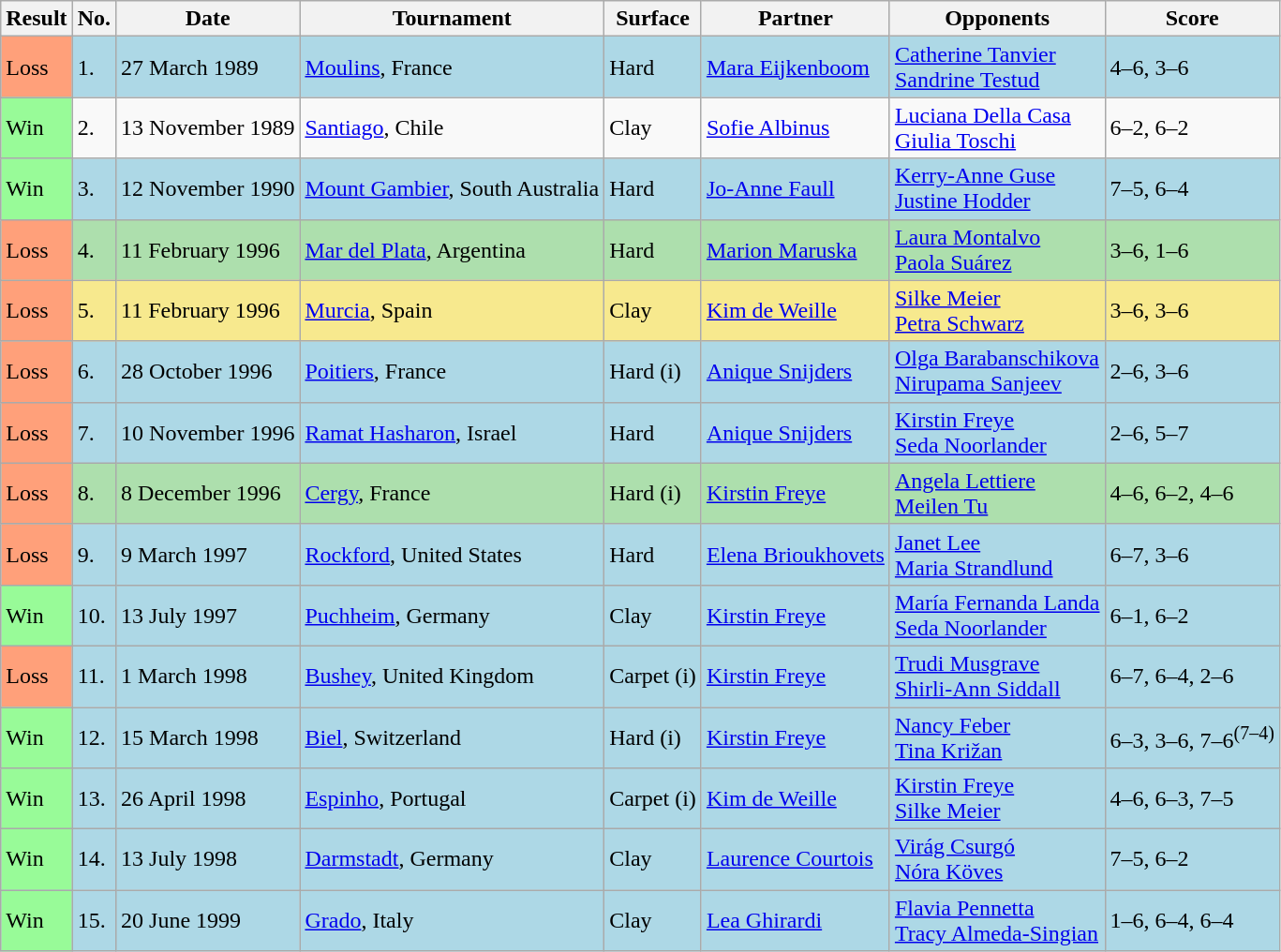<table class="sortable wikitable">
<tr>
<th>Result</th>
<th>No.</th>
<th>Date</th>
<th>Tournament</th>
<th>Surface</th>
<th>Partner</th>
<th>Opponents</th>
<th>Score</th>
</tr>
<tr style="background:lightblue;">
<td style="background:#ffa07a;">Loss</td>
<td>1.</td>
<td>27 March 1989</td>
<td><a href='#'>Moulins</a>, France</td>
<td>Hard</td>
<td> <a href='#'>Mara Eijkenboom</a></td>
<td> <a href='#'>Catherine Tanvier</a> <br>  <a href='#'>Sandrine Testud</a></td>
<td>4–6, 3–6</td>
</tr>
<tr>
<td style="background:#98fb98;">Win</td>
<td>2.</td>
<td>13 November 1989</td>
<td><a href='#'>Santiago</a>, Chile</td>
<td>Clay</td>
<td> <a href='#'>Sofie Albinus</a></td>
<td> <a href='#'>Luciana Della Casa</a> <br>  <a href='#'>Giulia Toschi</a></td>
<td>6–2, 6–2</td>
</tr>
<tr style="background:lightblue;">
<td style="background:#98fb98;">Win</td>
<td>3.</td>
<td>12 November 1990</td>
<td><a href='#'>Mount Gambier</a>, South Australia</td>
<td>Hard</td>
<td> <a href='#'>Jo-Anne Faull</a></td>
<td> <a href='#'>Kerry-Anne Guse</a> <br>  <a href='#'>Justine Hodder</a></td>
<td>7–5, 6–4</td>
</tr>
<tr style="background:#addfad;">
<td style="background:#ffa07a;">Loss</td>
<td>4.</td>
<td>11 February 1996</td>
<td><a href='#'>Mar del Plata</a>, Argentina</td>
<td>Hard</td>
<td> <a href='#'>Marion Maruska</a></td>
<td> <a href='#'>Laura Montalvo</a> <br>  <a href='#'>Paola Suárez</a></td>
<td>3–6, 1–6</td>
</tr>
<tr style="background:#f7e98e;">
<td style="background:#ffa07a;">Loss</td>
<td>5.</td>
<td>11 February 1996</td>
<td><a href='#'>Murcia</a>, Spain</td>
<td>Clay</td>
<td> <a href='#'>Kim de Weille</a></td>
<td> <a href='#'>Silke Meier</a> <br>  <a href='#'>Petra Schwarz</a></td>
<td>3–6, 3–6</td>
</tr>
<tr bgcolor="lightblue">
<td style="background:#ffa07a;">Loss</td>
<td>6.</td>
<td>28 October 1996</td>
<td><a href='#'>Poitiers</a>, France</td>
<td>Hard (i)</td>
<td> <a href='#'>Anique Snijders</a></td>
<td> <a href='#'>Olga Barabanschikova</a> <br>  <a href='#'>Nirupama Sanjeev</a></td>
<td>2–6, 3–6</td>
</tr>
<tr style="background:lightblue;">
<td style="background:#ffa07a;">Loss</td>
<td>7.</td>
<td>10 November 1996</td>
<td><a href='#'>Ramat Hasharon</a>, Israel</td>
<td>Hard</td>
<td> <a href='#'>Anique Snijders</a></td>
<td> <a href='#'>Kirstin Freye</a> <br>  <a href='#'>Seda Noorlander</a></td>
<td>2–6, 5–7</td>
</tr>
<tr bgcolor="#ADDFAD">
<td style="background:#ffa07a;">Loss</td>
<td>8.</td>
<td>8 December 1996</td>
<td><a href='#'>Cergy</a>, France</td>
<td>Hard (i)</td>
<td> <a href='#'>Kirstin Freye</a></td>
<td> <a href='#'>Angela Lettiere</a> <br>  <a href='#'>Meilen Tu</a></td>
<td>4–6, 6–2, 4–6</td>
</tr>
<tr style="background:lightblue;">
<td style="background:#ffa07a;">Loss</td>
<td>9.</td>
<td>9 March 1997</td>
<td><a href='#'>Rockford</a>, United States</td>
<td>Hard</td>
<td> <a href='#'>Elena Brioukhovets</a></td>
<td> <a href='#'>Janet Lee</a> <br>  <a href='#'>Maria Strandlund</a></td>
<td>6–7, 3–6</td>
</tr>
<tr style="background:lightblue;">
<td style="background:#98fb98;">Win</td>
<td>10.</td>
<td>13 July 1997</td>
<td><a href='#'>Puchheim</a>, Germany</td>
<td>Clay</td>
<td> <a href='#'>Kirstin Freye</a></td>
<td> <a href='#'>María Fernanda Landa</a> <br>  <a href='#'>Seda Noorlander</a></td>
<td>6–1, 6–2</td>
</tr>
<tr style="background:lightblue;">
<td style="background:#ffa07a;">Loss</td>
<td>11.</td>
<td>1 March 1998</td>
<td><a href='#'>Bushey</a>, United Kingdom</td>
<td>Carpet (i)</td>
<td> <a href='#'>Kirstin Freye</a></td>
<td> <a href='#'>Trudi Musgrave</a> <br>  <a href='#'>Shirli-Ann Siddall</a></td>
<td>6–7, 6–4, 2–6</td>
</tr>
<tr style="background:lightblue;">
<td style="background:#98fb98;">Win</td>
<td>12.</td>
<td>15 March 1998</td>
<td><a href='#'>Biel</a>, Switzerland</td>
<td>Hard (i)</td>
<td> <a href='#'>Kirstin Freye</a></td>
<td> <a href='#'>Nancy Feber</a> <br>  <a href='#'>Tina Križan</a></td>
<td>6–3, 3–6, 7–6<sup>(7–4)</sup></td>
</tr>
<tr style="background:lightblue;">
<td style="background:#98fb98;">Win</td>
<td>13.</td>
<td>26 April 1998</td>
<td><a href='#'>Espinho</a>, Portugal</td>
<td>Carpet (i)</td>
<td> <a href='#'>Kim de Weille</a></td>
<td> <a href='#'>Kirstin Freye</a> <br>  <a href='#'>Silke Meier</a></td>
<td>4–6, 6–3, 7–5</td>
</tr>
<tr style="background:lightblue;">
<td style="background:#98fb98;">Win</td>
<td>14.</td>
<td>13 July 1998</td>
<td><a href='#'>Darmstadt</a>, Germany</td>
<td>Clay</td>
<td> <a href='#'>Laurence Courtois</a></td>
<td> <a href='#'>Virág Csurgó</a> <br>  <a href='#'>Nóra Köves</a></td>
<td>7–5, 6–2</td>
</tr>
<tr style="background:lightblue;">
<td style="background:#98fb98;">Win</td>
<td>15.</td>
<td>20 June 1999</td>
<td><a href='#'>Grado</a>, Italy</td>
<td>Clay</td>
<td> <a href='#'>Lea Ghirardi</a></td>
<td> <a href='#'>Flavia Pennetta</a> <br>  <a href='#'>Tracy Almeda-Singian</a></td>
<td>1–6, 6–4, 6–4</td>
</tr>
</table>
